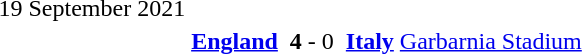<table>
<tr>
<td>19 September 2021</td>
</tr>
<tr>
<td></td>
<td align=right><strong><a href='#'>England</a></strong></td>
<td></td>
<td><strong>4</strong> - 0</td>
<td></td>
<td><strong><a href='#'>Italy</a></strong></td>
<td><a href='#'>Garbarnia Stadium</a></td>
</tr>
</table>
